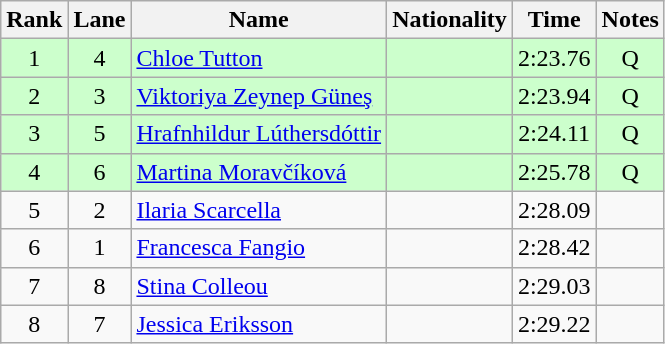<table class="wikitable sortable" style="text-align:center">
<tr>
<th>Rank</th>
<th>Lane</th>
<th>Name</th>
<th>Nationality</th>
<th>Time</th>
<th>Notes</th>
</tr>
<tr bgcolor=ccffcc>
<td>1</td>
<td>4</td>
<td align=left><a href='#'>Chloe Tutton</a></td>
<td align=left></td>
<td>2:23.76</td>
<td>Q</td>
</tr>
<tr bgcolor=ccffcc>
<td>2</td>
<td>3</td>
<td align=left><a href='#'>Viktoriya Zeynep Güneş</a></td>
<td align=left></td>
<td>2:23.94</td>
<td>Q</td>
</tr>
<tr bgcolor=ccffcc>
<td>3</td>
<td>5</td>
<td align=left><a href='#'>Hrafnhildur Lúthersdóttir</a></td>
<td align=left></td>
<td>2:24.11</td>
<td>Q</td>
</tr>
<tr bgcolor=ccffcc>
<td>4</td>
<td>6</td>
<td align=left><a href='#'>Martina Moravčíková</a></td>
<td align=left></td>
<td>2:25.78</td>
<td>Q</td>
</tr>
<tr>
<td>5</td>
<td>2</td>
<td align=left><a href='#'>Ilaria Scarcella</a></td>
<td align=left></td>
<td>2:28.09</td>
<td></td>
</tr>
<tr>
<td>6</td>
<td>1</td>
<td align=left><a href='#'>Francesca Fangio</a></td>
<td align=left></td>
<td>2:28.42</td>
<td></td>
</tr>
<tr>
<td>7</td>
<td>8</td>
<td align=left><a href='#'>Stina Colleou</a></td>
<td align=left></td>
<td>2:29.03</td>
<td></td>
</tr>
<tr>
<td>8</td>
<td>7</td>
<td align=left><a href='#'>Jessica Eriksson</a></td>
<td align=left></td>
<td>2:29.22</td>
<td></td>
</tr>
</table>
